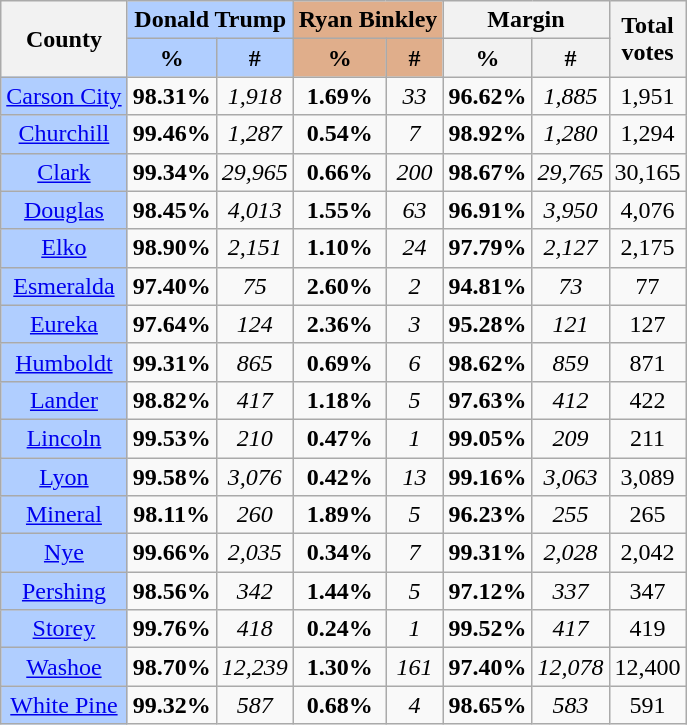<table class="wikitable sortable" style="text-align:center;">
<tr>
<th rowspan="2">County</th>
<th colspan="2" style="background:#B0CEFF;">Donald Trump</th>
<th colspan="2" style="background:#e0ae8b;">Ryan Binkley</th>
<th colspan="2">Margin</th>
<th rowspan="2">Total<br>votes</th>
</tr>
<tr>
<th style="background:#B0CEFF">%</th>
<th style="background:#B0CEFF">#</th>
<th style="background:#e0ae8b;">%</th>
<th style="background:#e0ae8b;">#</th>
<th>%</th>
<th>#</th>
</tr>
<tr>
<td style="background:#B0CEFF"><a href='#'>Carson City</a></td>
<td><strong>98.31%</strong></td>
<td><em>1,918</em></td>
<td><strong>1.69%</strong></td>
<td><em>33</em></td>
<td><strong>96.62%</strong></td>
<td><em>1,885</em></td>
<td>1,951</td>
</tr>
<tr>
<td style="background:#B0CEFF"><a href='#'>Churchill</a></td>
<td><strong>99.46%</strong></td>
<td><em>1,287</em></td>
<td><strong>0.54%</strong></td>
<td><em>7</em></td>
<td><strong>98.92%</strong></td>
<td><em>1,280</em></td>
<td>1,294</td>
</tr>
<tr>
<td style="background:#B0CEFF"><a href='#'>Clark</a></td>
<td><strong>99.34%</strong></td>
<td><em>29,965</em></td>
<td><strong>0.66%</strong></td>
<td><em>200</em></td>
<td><strong>98.67%</strong></td>
<td><em>29,765</em></td>
<td>30,165</td>
</tr>
<tr>
<td style="background:#B0CEFF"><a href='#'>Douglas</a></td>
<td><strong>98.45%</strong></td>
<td><em>4,013</em></td>
<td><strong>1.55%</strong></td>
<td><em>63</em></td>
<td><strong>96.91%</strong></td>
<td><em>3,950</em></td>
<td>4,076</td>
</tr>
<tr>
<td style="background:#B0CEFF"><a href='#'>Elko</a></td>
<td><strong>98.90%</strong></td>
<td><em>2,151</em></td>
<td><strong>1.10%</strong></td>
<td><em>24</em></td>
<td><strong>97.79%</strong></td>
<td><em>2,127</em></td>
<td>2,175</td>
</tr>
<tr>
<td style="background:#B0CEFF"><a href='#'>Esmeralda</a></td>
<td><strong>97.40%</strong></td>
<td><em>75</em></td>
<td><strong>2.60%</strong></td>
<td><em>2</em></td>
<td><strong>94.81%</strong></td>
<td><em>73</em></td>
<td>77</td>
</tr>
<tr>
<td style="background:#B0CEFF"><a href='#'>Eureka</a></td>
<td><strong>97.64%</strong></td>
<td><em>124</em></td>
<td><strong>2.36%</strong></td>
<td><em>3</em></td>
<td><strong>95.28%</strong></td>
<td><em>121</em></td>
<td>127</td>
</tr>
<tr>
<td style="background:#B0CEFF"><a href='#'>Humboldt</a></td>
<td><strong>99.31%</strong></td>
<td><em>865</em></td>
<td><strong>0.69%</strong></td>
<td><em>6</em></td>
<td><strong>98.62%</strong></td>
<td><em>859</em></td>
<td>871</td>
</tr>
<tr>
<td style="background:#B0CEFF"><a href='#'>Lander</a></td>
<td><strong>98.82%</strong></td>
<td><em>417</em></td>
<td><strong>1.18%</strong></td>
<td><em>5</em></td>
<td><strong>97.63%</strong></td>
<td><em>412</em></td>
<td>422</td>
</tr>
<tr>
<td style="background:#B0CEFF"><a href='#'>Lincoln</a></td>
<td><strong>99.53%</strong></td>
<td><em>210</em></td>
<td><strong>0.47%</strong></td>
<td><em>1</em></td>
<td><strong>99.05%</strong></td>
<td><em>209</em></td>
<td>211</td>
</tr>
<tr>
<td style="background:#B0CEFF"><a href='#'>Lyon</a></td>
<td><strong>99.58%</strong></td>
<td><em>3,076</em></td>
<td><strong>0.42%</strong></td>
<td><em>13</em></td>
<td><strong>99.16%</strong></td>
<td><em>3,063</em></td>
<td>3,089</td>
</tr>
<tr>
<td style="background:#B0CEFF"><a href='#'>Mineral</a></td>
<td><strong>98.11%</strong></td>
<td><em>260</em></td>
<td><strong>1.89%</strong></td>
<td><em>5</em></td>
<td><strong>96.23%</strong></td>
<td><em>255</em></td>
<td>265</td>
</tr>
<tr>
<td style="background:#B0CEFF"><a href='#'>Nye</a></td>
<td><strong>99.66%</strong></td>
<td><em>2,035</em></td>
<td><strong>0.34%</strong></td>
<td><em>7</em></td>
<td><strong>99.31%</strong></td>
<td><em>2,028</em></td>
<td>2,042</td>
</tr>
<tr>
<td style="background:#B0CEFF"><a href='#'>Pershing</a></td>
<td><strong>98.56%</strong></td>
<td><em>342</em></td>
<td><strong>1.44%</strong></td>
<td><em>5</em></td>
<td><strong>97.12%</strong></td>
<td><em>337</em></td>
<td>347</td>
</tr>
<tr>
<td style="background:#B0CEFF"><a href='#'>Storey</a></td>
<td><strong>99.76%</strong></td>
<td><em>418</em></td>
<td><strong>0.24%</strong></td>
<td><em>1</em></td>
<td><strong>99.52%</strong></td>
<td><em>417</em></td>
<td>419</td>
</tr>
<tr>
<td style="background:#B0CEFF"><a href='#'>Washoe</a></td>
<td><strong>98.70%</strong></td>
<td><em>12,239</em></td>
<td><strong>1.30%</strong></td>
<td><em>161</em></td>
<td><strong>97.40%</strong></td>
<td><em>12,078</em></td>
<td>12,400</td>
</tr>
<tr>
<td style="background:#B0CEFF"><a href='#'>White Pine</a></td>
<td><strong>99.32%</strong></td>
<td><em>587</em></td>
<td><strong>0.68%</strong></td>
<td><em>4</em></td>
<td><strong>98.65%</strong></td>
<td><em>583</em></td>
<td>591</td>
</tr>
</table>
